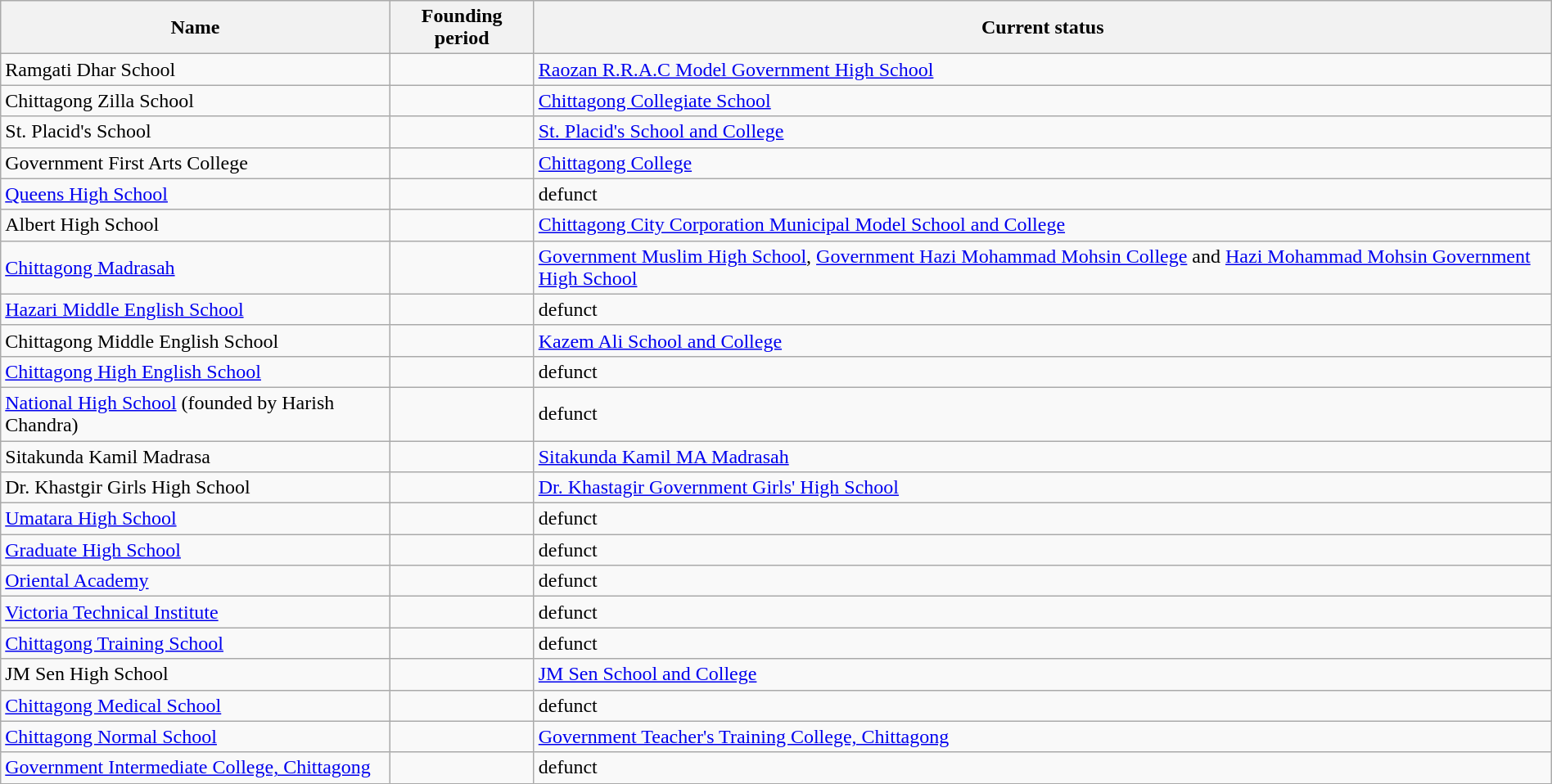<table class="wikitable sortable" style="width:100%">
<tr>
<th>Name</th>
<th>Founding period</th>
<th>Current status</th>
</tr>
<tr>
<td>Ramgati Dhar School</td>
<td></td>
<td><a href='#'>Raozan R.R.A.C Model Government High School</a></td>
</tr>
<tr>
<td>Chittagong Zilla School</td>
<td></td>
<td><a href='#'>Chittagong Collegiate School</a></td>
</tr>
<tr>
<td>St. Placid's School</td>
<td></td>
<td><a href='#'>St. Placid's School and College</a></td>
</tr>
<tr>
<td>Government First Arts College</td>
<td></td>
<td><a href='#'>Chittagong College</a></td>
</tr>
<tr>
<td><a href='#'>Queens High School</a></td>
<td></td>
<td>defunct</td>
</tr>
<tr>
<td>Albert High School</td>
<td></td>
<td><a href='#'>Chittagong City Corporation Municipal Model School and College</a></td>
</tr>
<tr>
<td><a href='#'>Chittagong Madrasah</a></td>
<td></td>
<td><a href='#'>Government Muslim High School</a>, <a href='#'>Government Hazi Mohammad Mohsin College</a> and <a href='#'>Hazi Mohammad Mohsin Government High School</a></td>
</tr>
<tr>
<td><a href='#'>Hazari Middle English School</a></td>
<td></td>
<td>defunct</td>
</tr>
<tr>
<td>Chittagong Middle English School</td>
<td></td>
<td><a href='#'>Kazem Ali School and College</a></td>
</tr>
<tr>
<td><a href='#'>Chittagong High English School</a></td>
<td></td>
<td>defunct</td>
</tr>
<tr>
<td><a href='#'>National High School</a> (founded by Harish Chandra)</td>
<td></td>
<td>defunct</td>
</tr>
<tr>
<td>Sitakunda Kamil Madrasa</td>
<td></td>
<td><a href='#'>Sitakunda Kamil MA Madrasah</a></td>
</tr>
<tr>
<td>Dr. Khastgir Girls High School</td>
<td></td>
<td><a href='#'>Dr. Khastagir Government Girls' High School</a></td>
</tr>
<tr>
<td><a href='#'>Umatara High School</a></td>
<td></td>
<td>defunct</td>
</tr>
<tr>
<td><a href='#'>Graduate High School</a></td>
<td></td>
<td>defunct</td>
</tr>
<tr>
<td><a href='#'>Oriental Academy</a></td>
<td></td>
<td>defunct</td>
</tr>
<tr>
<td><a href='#'>Victoria Technical Institute</a></td>
<td></td>
<td>defunct</td>
</tr>
<tr>
<td><a href='#'>Chittagong Training School</a></td>
<td></td>
<td>defunct</td>
</tr>
<tr>
<td>JM Sen High School</td>
<td></td>
<td><a href='#'>JM Sen School and College</a></td>
</tr>
<tr>
<td><a href='#'>Chittagong Medical School</a></td>
<td></td>
<td>defunct</td>
</tr>
<tr>
<td><a href='#'>Chittagong Normal School</a></td>
<td></td>
<td><a href='#'>Government Teacher's Training College, Chittagong</a></td>
</tr>
<tr>
<td><a href='#'>Government Intermediate College, Chittagong</a></td>
<td></td>
<td>defunct</td>
</tr>
</table>
